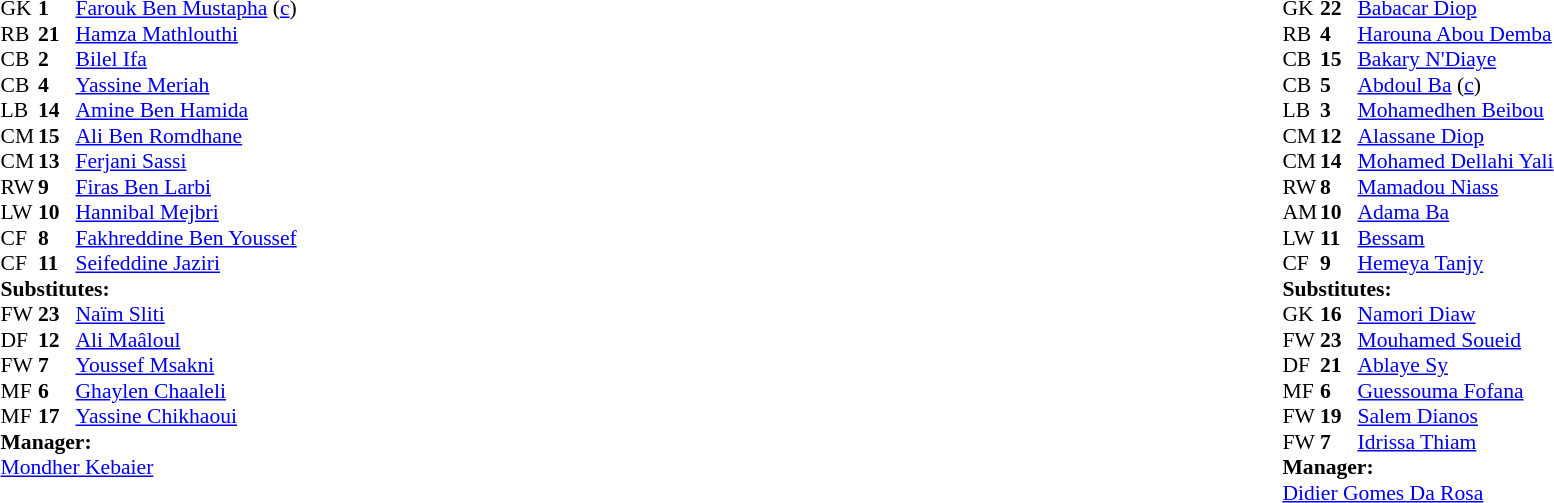<table width="100%">
<tr>
<td valign="top" width="40%"><br><table style="font-size:90%" cellspacing="0" cellpadding="0">
<tr>
<th width=25></th>
<th width=25></th>
</tr>
<tr>
<td>GK</td>
<td><strong>1</strong></td>
<td><a href='#'>Farouk Ben Mustapha</a> (<a href='#'>c</a>)</td>
</tr>
<tr>
<td>RB</td>
<td><strong>21</strong></td>
<td><a href='#'>Hamza Mathlouthi</a></td>
</tr>
<tr>
<td>CB</td>
<td><strong>2</strong></td>
<td><a href='#'>Bilel Ifa</a></td>
</tr>
<tr>
<td>CB</td>
<td><strong>4</strong></td>
<td><a href='#'>Yassine Meriah</a></td>
</tr>
<tr>
<td>LB</td>
<td><strong>14</strong></td>
<td><a href='#'>Amine Ben Hamida</a></td>
</tr>
<tr>
<td>CM</td>
<td><strong>15</strong></td>
<td><a href='#'>Ali Ben Romdhane</a></td>
<td></td>
</tr>
<tr>
<td>CM</td>
<td><strong>13</strong></td>
<td><a href='#'>Ferjani Sassi</a></td>
<td></td>
<td></td>
</tr>
<tr>
<td>RW</td>
<td><strong>9</strong></td>
<td><a href='#'>Firas Ben Larbi</a></td>
<td></td>
<td></td>
</tr>
<tr>
<td>LW</td>
<td><strong>10</strong></td>
<td><a href='#'>Hannibal Mejbri</a></td>
<td></td>
<td></td>
</tr>
<tr>
<td>CF</td>
<td><strong>8</strong></td>
<td><a href='#'>Fakhreddine Ben Youssef</a></td>
<td></td>
<td></td>
</tr>
<tr>
<td>CF</td>
<td><strong>11</strong></td>
<td><a href='#'>Seifeddine Jaziri</a></td>
<td></td>
<td></td>
</tr>
<tr>
<td colspan=3><strong>Substitutes:</strong></td>
</tr>
<tr>
<td>FW</td>
<td><strong>23</strong></td>
<td><a href='#'>Naïm Sliti</a></td>
<td></td>
<td></td>
</tr>
<tr>
<td>DF</td>
<td><strong>12</strong></td>
<td><a href='#'>Ali Maâloul</a></td>
<td></td>
<td></td>
</tr>
<tr>
<td>FW</td>
<td><strong>7</strong></td>
<td><a href='#'>Youssef Msakni</a></td>
<td></td>
<td></td>
</tr>
<tr>
<td>MF</td>
<td><strong>6</strong></td>
<td><a href='#'>Ghaylen Chaaleli</a></td>
<td></td>
<td></td>
</tr>
<tr>
<td>MF</td>
<td><strong>17</strong></td>
<td><a href='#'>Yassine Chikhaoui</a></td>
<td></td>
<td></td>
</tr>
<tr>
<td colspan=3><strong>Manager:</strong></td>
</tr>
<tr>
<td colspan=3><a href='#'>Mondher Kebaier</a></td>
</tr>
</table>
</td>
<td valign="top"></td>
<td valign="top" width="50%"><br><table style="font-size:90%; margin:auto" cellspacing="0" cellpadding="0">
<tr>
<th width=25></th>
<th width=25></th>
</tr>
<tr>
<td>GK</td>
<td><strong>22</strong></td>
<td><a href='#'>Babacar Diop</a></td>
<td></td>
<td></td>
</tr>
<tr>
<td>RB</td>
<td><strong>4</strong></td>
<td><a href='#'>Harouna Abou Demba</a></td>
</tr>
<tr>
<td>CB</td>
<td><strong>15</strong></td>
<td><a href='#'>Bakary N'Diaye</a></td>
</tr>
<tr>
<td>CB</td>
<td><strong>5</strong></td>
<td><a href='#'>Abdoul Ba</a> (<a href='#'>c</a>)</td>
<td></td>
<td></td>
</tr>
<tr>
<td>LB</td>
<td><strong>3</strong></td>
<td><a href='#'>Mohamedhen Beibou</a></td>
</tr>
<tr>
<td>CM</td>
<td><strong>12</strong></td>
<td><a href='#'>Alassane Diop</a></td>
<td></td>
<td></td>
</tr>
<tr>
<td>CM</td>
<td><strong>14</strong></td>
<td><a href='#'>Mohamed Dellahi Yali</a></td>
</tr>
<tr>
<td>RW</td>
<td><strong>8</strong></td>
<td><a href='#'>Mamadou Niass</a></td>
<td></td>
<td></td>
</tr>
<tr>
<td>AM</td>
<td><strong>10</strong></td>
<td><a href='#'>Adama Ba</a></td>
<td></td>
</tr>
<tr>
<td>LW</td>
<td><strong>11</strong></td>
<td><a href='#'>Bessam</a></td>
<td></td>
<td></td>
</tr>
<tr>
<td>CF</td>
<td><strong>9</strong></td>
<td><a href='#'>Hemeya Tanjy</a></td>
<td></td>
<td></td>
</tr>
<tr>
<td colspan=3><strong>Substitutes:</strong></td>
</tr>
<tr>
<td>GK</td>
<td><strong>16</strong></td>
<td><a href='#'>Namori Diaw</a></td>
<td></td>
<td></td>
</tr>
<tr>
<td>FW</td>
<td><strong>23</strong></td>
<td><a href='#'>Mouhamed Soueid</a></td>
<td></td>
<td></td>
</tr>
<tr>
<td>DF</td>
<td><strong>21</strong></td>
<td><a href='#'>Ablaye Sy</a></td>
<td></td>
<td></td>
</tr>
<tr>
<td>MF</td>
<td><strong>6</strong></td>
<td><a href='#'>Guessouma Fofana</a></td>
<td></td>
<td></td>
</tr>
<tr>
<td>FW</td>
<td><strong>19</strong></td>
<td><a href='#'>Salem Dianos</a></td>
<td></td>
<td></td>
</tr>
<tr>
<td>FW</td>
<td><strong>7</strong></td>
<td><a href='#'>Idrissa Thiam</a></td>
<td></td>
<td></td>
</tr>
<tr>
<td colspan=3><strong>Manager:</strong></td>
</tr>
<tr>
<td colspan=3> <a href='#'>Didier Gomes Da Rosa</a></td>
</tr>
</table>
</td>
</tr>
</table>
